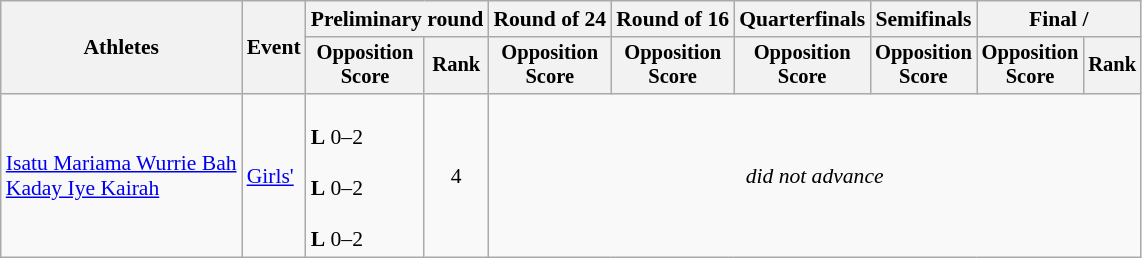<table class=wikitable style="font-size:90%">
<tr>
<th rowspan=2>Athletes</th>
<th rowspan=2>Event</th>
<th colspan=2>Preliminary round</th>
<th>Round of 24</th>
<th>Round of 16</th>
<th>Quarterfinals</th>
<th>Semifinals</th>
<th colspan=2>Final / </th>
</tr>
<tr style="font-size:95%">
<th>Opposition<br>Score</th>
<th>Rank</th>
<th>Opposition<br>Score</th>
<th>Opposition<br>Score</th>
<th>Opposition<br>Score</th>
<th>Opposition<br>Score</th>
<th>Opposition<br>Score</th>
<th>Rank</th>
</tr>
<tr align=center>
<td align=left><a href='#'>Isatu Mariama Wurrie Bah</a><br><a href='#'>Kaday Iye Kairah</a></td>
<td align=left><a href='#'>Girls'</a></td>
<td align=left><br> <strong>L</strong> 0–2<br><br> <strong>L</strong> 0–2<br><br> <strong>L</strong> 0–2</td>
<td>4</td>
<td colspan=6><em>did not advance</em></td>
</tr>
</table>
